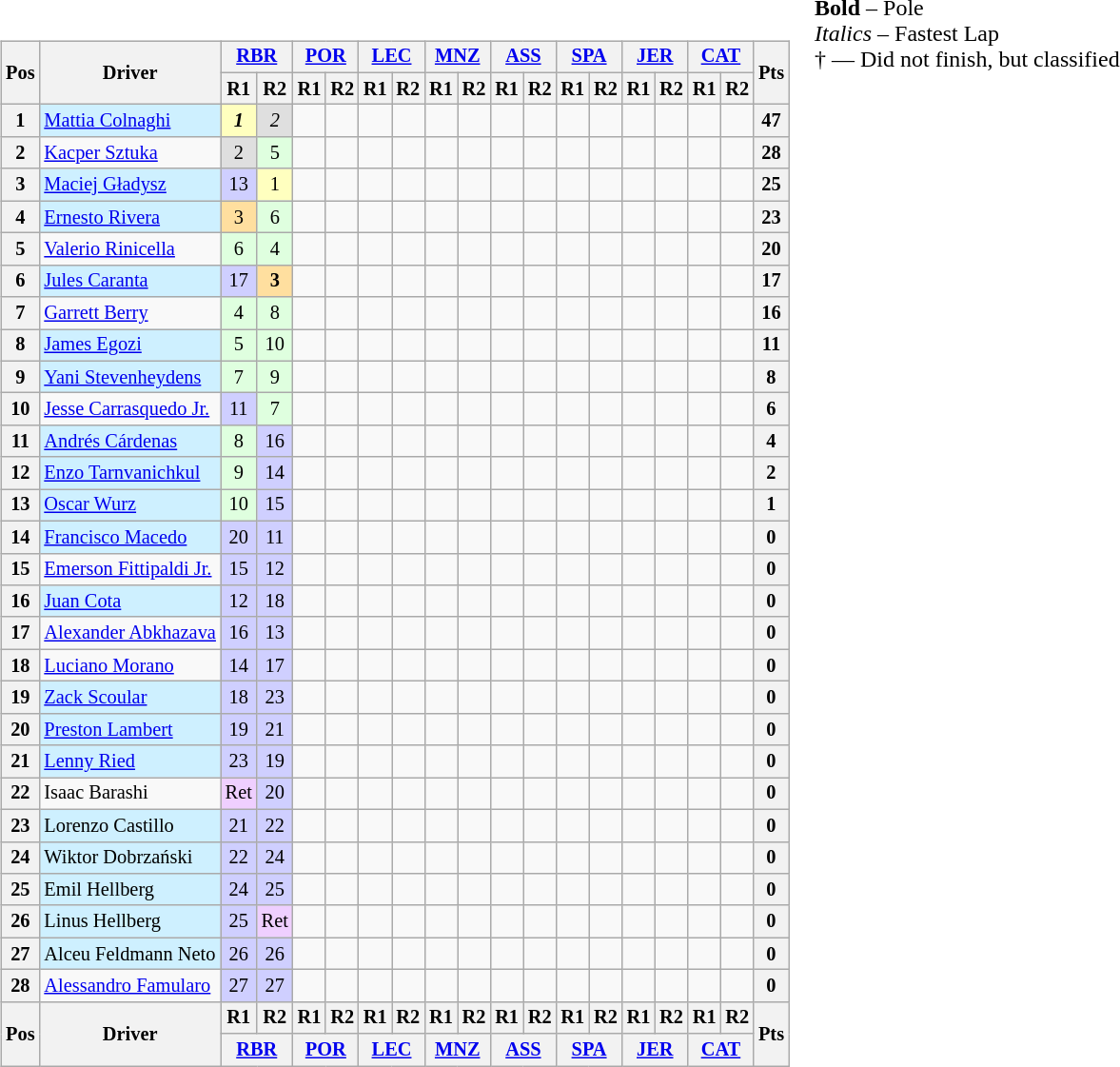<table>
<tr>
<td><br><table class="wikitable" style="font-size: 85%; text-align:center">
<tr>
<th rowspan="2">Pos</th>
<th rowspan="2">Driver</th>
<th colspan="2"><a href='#'>RBR</a><br></th>
<th colspan="2"><a href='#'>POR</a><br></th>
<th colspan="2"><a href='#'>LEC</a><br></th>
<th colspan="2"><a href='#'>MNZ</a><br></th>
<th colspan="2"><a href='#'>ASS</a><br></th>
<th colspan="2"><a href='#'>SPA</a><br></th>
<th colspan="2"><a href='#'>JER</a><br></th>
<th colspan="2"><a href='#'>CAT</a><br></th>
<th rowspan="2">Pts</th>
</tr>
<tr>
<th>R1</th>
<th>R2</th>
<th>R1</th>
<th>R2</th>
<th>R1</th>
<th>R2</th>
<th>R1</th>
<th>R2</th>
<th>R1</th>
<th>R2</th>
<th>R1</th>
<th>R2</th>
<th>R1</th>
<th>R2</th>
<th>R1</th>
<th>R2</th>
</tr>
<tr>
<th>1</th>
<td style="text-align:left; background:#CEF0FF"> <a href='#'>Mattia Colnaghi</a></td>
<td style="background:#FFFFBF"><strong><em>1</em></strong></td>
<td style="background:#DFDFDF"><em>2</em></td>
<td></td>
<td></td>
<td></td>
<td></td>
<td></td>
<td></td>
<td></td>
<td></td>
<td></td>
<td></td>
<td></td>
<td></td>
<td></td>
<td></td>
<th>47</th>
</tr>
<tr>
<th>2</th>
<td align="left"> <a href='#'>Kacper Sztuka</a></td>
<td style="background:#DFDFDF">2</td>
<td style="background:#DFFFDF">5</td>
<td></td>
<td></td>
<td></td>
<td></td>
<td></td>
<td></td>
<td></td>
<td></td>
<td></td>
<td></td>
<td></td>
<td></td>
<td></td>
<td></td>
<th>28</th>
</tr>
<tr>
<th>3</th>
<td style="text-align:left; background:#CEF0FF"> <a href='#'>Maciej Gładysz</a></td>
<td style="background:#CFCFFF">13</td>
<td style="background:#FFFFBF">1</td>
<td></td>
<td></td>
<td></td>
<td></td>
<td></td>
<td></td>
<td></td>
<td></td>
<td></td>
<td></td>
<td></td>
<td></td>
<td></td>
<td></td>
<th>25</th>
</tr>
<tr>
<th>4</th>
<td style="text-align:left; background:#CEF0FF"> <a href='#'>Ernesto Rivera</a></td>
<td style="background:#FFDF9F">3</td>
<td style="background:#DFFFDF">6</td>
<td></td>
<td></td>
<td></td>
<td></td>
<td></td>
<td></td>
<td></td>
<td></td>
<td></td>
<td></td>
<td></td>
<td></td>
<td></td>
<td></td>
<th>23</th>
</tr>
<tr>
<th>5</th>
<td align="left"> <a href='#'>Valerio Rinicella</a></td>
<td style="background:#DFFFDF">6</td>
<td style="background:#DFFFDF">4</td>
<td></td>
<td></td>
<td></td>
<td></td>
<td></td>
<td></td>
<td></td>
<td></td>
<td></td>
<td></td>
<td></td>
<td></td>
<td></td>
<td></td>
<th>20</th>
</tr>
<tr>
<th>6</th>
<td style="text-align:left; background:#CEF0FF"> <a href='#'>Jules Caranta</a></td>
<td style="background:#CFCFFF">17</td>
<td style="background:#FFDF9F"><strong>3</strong></td>
<td></td>
<td></td>
<td></td>
<td></td>
<td></td>
<td></td>
<td></td>
<td></td>
<td></td>
<td></td>
<td></td>
<td></td>
<td></td>
<td></td>
<th>17</th>
</tr>
<tr>
<th>7</th>
<td align="left"> <a href='#'>Garrett Berry</a></td>
<td style="background:#DFFFDF">4</td>
<td style="background:#DFFFDF">8</td>
<td></td>
<td></td>
<td></td>
<td></td>
<td></td>
<td></td>
<td></td>
<td></td>
<td></td>
<td></td>
<td></td>
<td></td>
<td></td>
<td></td>
<th>16</th>
</tr>
<tr>
<th>8</th>
<td style="text-align:left; background:#CEF0FF"> <a href='#'>James Egozi</a></td>
<td style="background:#DFFFDF">5</td>
<td style="background:#DFFFDF">10</td>
<td></td>
<td></td>
<td></td>
<td></td>
<td></td>
<td></td>
<td></td>
<td></td>
<td></td>
<td></td>
<td></td>
<td></td>
<td></td>
<td></td>
<th>11</th>
</tr>
<tr>
<th>9</th>
<td style="text-align:left; background:#CEF0FF"> <a href='#'>Yani Stevenheydens</a></td>
<td style="background:#DFFFDF">7</td>
<td style="background:#DFFFDF">9</td>
<td></td>
<td></td>
<td></td>
<td></td>
<td></td>
<td></td>
<td></td>
<td></td>
<td></td>
<td></td>
<td></td>
<td></td>
<td></td>
<td></td>
<th>8</th>
</tr>
<tr>
<th>10</th>
<td align="left" nowrap=""> <a href='#'>Jesse Carrasquedo Jr.</a></td>
<td style="background:#CFCFFF">11</td>
<td style="background:#DFFFDF">7</td>
<td></td>
<td></td>
<td></td>
<td></td>
<td></td>
<td></td>
<td></td>
<td></td>
<td></td>
<td></td>
<td></td>
<td></td>
<td></td>
<td></td>
<th>6</th>
</tr>
<tr>
<th>11</th>
<td style="text-align:left; background:#CEF0FF"> <a href='#'>Andrés Cárdenas</a></td>
<td style="background:#DFFFDF">8</td>
<td style="background:#CFCFFF">16</td>
<td></td>
<td></td>
<td></td>
<td></td>
<td></td>
<td></td>
<td></td>
<td></td>
<td></td>
<td></td>
<td></td>
<td></td>
<td></td>
<td></td>
<th>4</th>
</tr>
<tr>
<th>12</th>
<td style="text-align:left; background:#CEF0FF"> <a href='#'>Enzo Tarnvanichkul</a></td>
<td style="background:#DFFFDF">9</td>
<td style="background:#CFCFFF">14</td>
<td></td>
<td></td>
<td></td>
<td></td>
<td></td>
<td></td>
<td></td>
<td></td>
<td></td>
<td></td>
<td></td>
<td></td>
<td></td>
<td></td>
<th>2</th>
</tr>
<tr>
<th>13</th>
<td style="text-align:left; background:#CEF0FF"> <a href='#'>Oscar Wurz</a></td>
<td style="background:#DFFFDF">10</td>
<td style="background:#CFCFFF">15</td>
<td></td>
<td></td>
<td></td>
<td></td>
<td></td>
<td></td>
<td></td>
<td></td>
<td></td>
<td></td>
<td></td>
<td></td>
<td></td>
<td></td>
<th>1</th>
</tr>
<tr>
<th>14</th>
<td style="text-align:left; background:#CEF0FF"> <a href='#'>Francisco Macedo</a></td>
<td style="background:#CFCFFF">20</td>
<td style="background:#CFCFFF">11</td>
<td></td>
<td></td>
<td></td>
<td></td>
<td></td>
<td></td>
<td></td>
<td></td>
<td></td>
<td></td>
<td></td>
<td></td>
<td></td>
<td></td>
<th>0</th>
</tr>
<tr>
<th>15</th>
<td align="left"> <a href='#'>Emerson Fittipaldi Jr.</a></td>
<td style="background:#CFCFFF">15</td>
<td style="background:#CFCFFF">12</td>
<td></td>
<td></td>
<td></td>
<td></td>
<td></td>
<td></td>
<td></td>
<td></td>
<td></td>
<td></td>
<td></td>
<td></td>
<td></td>
<td></td>
<th>0</th>
</tr>
<tr>
<th>16</th>
<td style="text-align:left; background:#CEF0FF"> <a href='#'>Juan Cota</a></td>
<td style="background:#CFCFFF">12</td>
<td style="background:#CFCFFF">18</td>
<td></td>
<td></td>
<td></td>
<td></td>
<td></td>
<td></td>
<td></td>
<td></td>
<td></td>
<td></td>
<td></td>
<td></td>
<td></td>
<td></td>
<th>0</th>
</tr>
<tr>
<th>17</th>
<td align="left"> <a href='#'>Alexander Abkhazava</a></td>
<td style="background:#CFCFFF">16</td>
<td style="background:#CFCFFF">13</td>
<td></td>
<td></td>
<td></td>
<td></td>
<td></td>
<td></td>
<td></td>
<td></td>
<td></td>
<td></td>
<td></td>
<td></td>
<td></td>
<td></td>
<th>0</th>
</tr>
<tr>
<th>18</th>
<td align="left"> <a href='#'>Luciano Morano</a></td>
<td style="background:#CFCFFF">14</td>
<td style="background:#CFCFFF">17</td>
<td></td>
<td></td>
<td></td>
<td></td>
<td></td>
<td></td>
<td></td>
<td></td>
<td></td>
<td></td>
<td></td>
<td></td>
<td></td>
<td></td>
<th>0</th>
</tr>
<tr>
<th>19</th>
<td style="text-align:left; background:#CEF0FF"> <a href='#'>Zack Scoular</a></td>
<td style="background:#CFCFFF">18</td>
<td style="background:#CFCFFF">23</td>
<td></td>
<td></td>
<td></td>
<td></td>
<td></td>
<td></td>
<td></td>
<td></td>
<td></td>
<td></td>
<td></td>
<td></td>
<td></td>
<td></td>
<th>0</th>
</tr>
<tr>
<th>20</th>
<td style="text-align:left; background:#CEF0FF"> <a href='#'>Preston Lambert</a></td>
<td style="background:#CFCFFF">19</td>
<td style="background:#CFCFFF">21</td>
<td></td>
<td></td>
<td></td>
<td></td>
<td></td>
<td></td>
<td></td>
<td></td>
<td></td>
<td></td>
<td></td>
<td></td>
<td></td>
<td></td>
<th>0</th>
</tr>
<tr>
<th>21</th>
<td style="text-align:left; background:#CEF0FF"> <a href='#'>Lenny Ried</a></td>
<td style="background:#CFCFFF">23</td>
<td style="background:#CFCFFF">19</td>
<td></td>
<td></td>
<td></td>
<td></td>
<td></td>
<td></td>
<td></td>
<td></td>
<td></td>
<td></td>
<td></td>
<td></td>
<td></td>
<td></td>
<th>0</th>
</tr>
<tr>
<th>22</th>
<td align="left"> Isaac Barashi</td>
<td style="background:#EFCFFF">Ret</td>
<td style="background:#CFCFFF">20</td>
<td></td>
<td></td>
<td></td>
<td></td>
<td></td>
<td></td>
<td></td>
<td></td>
<td></td>
<td></td>
<td></td>
<td></td>
<td></td>
<td></td>
<th>0</th>
</tr>
<tr>
<th>23</th>
<td style="text-align:left; background:#CEF0FF"> Lorenzo Castillo</td>
<td style="background:#CFCFFF">21</td>
<td style="background:#CFCFFF">22</td>
<td></td>
<td></td>
<td></td>
<td></td>
<td></td>
<td></td>
<td></td>
<td></td>
<td></td>
<td></td>
<td></td>
<td></td>
<td></td>
<td></td>
<th>0</th>
</tr>
<tr>
<th>24</th>
<td style="text-align:left; background:#CEF0FF"> Wiktor Dobrzański</td>
<td style="background:#CFCFFF">22</td>
<td style="background:#CFCFFF">24</td>
<td></td>
<td></td>
<td></td>
<td></td>
<td></td>
<td></td>
<td></td>
<td></td>
<td></td>
<td></td>
<td></td>
<td></td>
<td></td>
<td></td>
<th>0</th>
</tr>
<tr>
<th>25</th>
<td style="text-align:left; background:#CEF0FF"> Emil Hellberg</td>
<td style="background:#CFCFFF">24</td>
<td style="background:#CFCFFF">25</td>
<td></td>
<td></td>
<td></td>
<td></td>
<td></td>
<td></td>
<td></td>
<td></td>
<td></td>
<td></td>
<td></td>
<td></td>
<td></td>
<td></td>
<th>0</th>
</tr>
<tr>
<th>26</th>
<td style="text-align:left; background:#CEF0FF"> Linus Hellberg</td>
<td style="background:#CFCFFF">25</td>
<td style="background:#EFCFFF">Ret</td>
<td></td>
<td></td>
<td></td>
<td></td>
<td></td>
<td></td>
<td></td>
<td></td>
<td></td>
<td></td>
<td></td>
<td></td>
<td></td>
<td></td>
<th>0</th>
</tr>
<tr>
<th>27</th>
<td style="text-align:left; background:#CEF0FF"> Alceu Feldmann Neto</td>
<td style="background:#CFCFFF">26</td>
<td style="background:#CFCFFF">26</td>
<td></td>
<td></td>
<td></td>
<td></td>
<td></td>
<td></td>
<td></td>
<td></td>
<td></td>
<td></td>
<td></td>
<td></td>
<td></td>
<td></td>
<th>0</th>
</tr>
<tr>
<th>28</th>
<td align="left"> <a href='#'>Alessandro Famularo</a></td>
<td style="background:#CFCFFF">27</td>
<td style="background:#CFCFFF">27</td>
<td></td>
<td></td>
<td></td>
<td></td>
<td></td>
<td></td>
<td></td>
<td></td>
<td></td>
<td></td>
<td></td>
<td></td>
<td></td>
<td></td>
<th>0</th>
</tr>
<tr>
<th rowspan="2">Pos</th>
<th rowspan="2">Driver</th>
<th>R1</th>
<th>R2</th>
<th>R1</th>
<th>R2</th>
<th>R1</th>
<th>R2</th>
<th>R1</th>
<th>R2</th>
<th>R1</th>
<th>R2</th>
<th>R1</th>
<th>R2</th>
<th>R1</th>
<th>R2</th>
<th>R1</th>
<th>R2</th>
<th rowspan="2">Pts</th>
</tr>
<tr>
<th colspan="2"><a href='#'>RBR</a><br></th>
<th colspan="2"><a href='#'>POR</a><br></th>
<th colspan="2"><a href='#'>LEC</a><br></th>
<th colspan="2"><a href='#'>MNZ</a><br></th>
<th colspan="2"><a href='#'>ASS</a><br></th>
<th colspan="2"><a href='#'>SPA</a><br></th>
<th colspan="2"><a href='#'>JER</a><br></th>
<th colspan="2"><a href='#'>CAT</a><br></th>
</tr>
</table>
</td>
<td valign="top"><strong>Bold</strong> – Pole<br><em>Italics</em> – Fastest Lap<br>† — Did not finish, but classified<br></td>
</tr>
</table>
